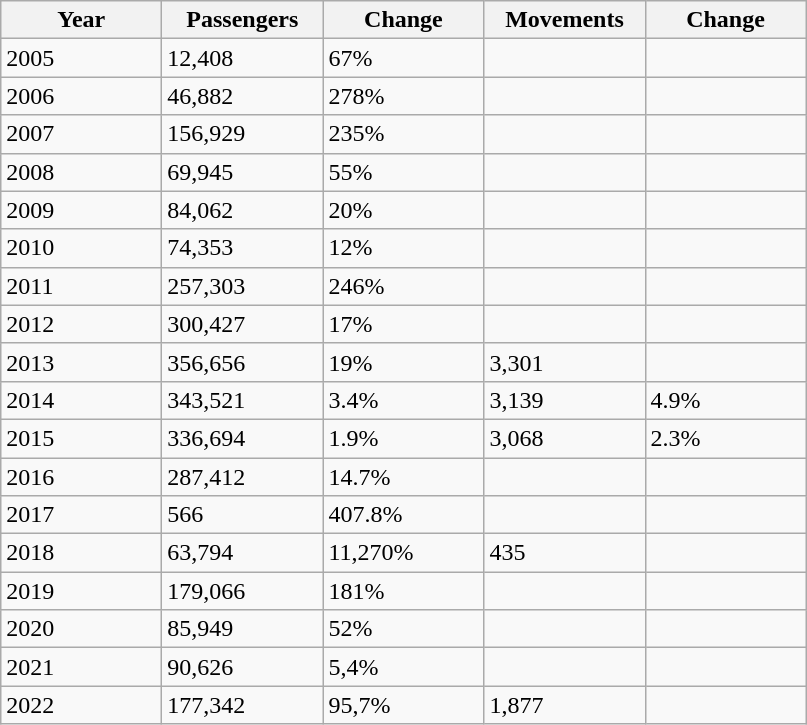<table class="wikitable">
<tr>
<th width="100">Year</th>
<th width="100">Passengers</th>
<th width="100">Change</th>
<th width="100">Movements</th>
<th width="100">Change</th>
</tr>
<tr>
<td>2005</td>
<td>12,408</td>
<td> 67%</td>
<td></td>
<td></td>
</tr>
<tr>
<td>2006</td>
<td>46,882</td>
<td> 278%</td>
<td></td>
<td></td>
</tr>
<tr>
<td>2007</td>
<td>156,929</td>
<td> 235%</td>
<td></td>
<td></td>
</tr>
<tr>
<td>2008</td>
<td>69,945</td>
<td> 55%</td>
<td></td>
<td></td>
</tr>
<tr>
<td>2009</td>
<td>84,062</td>
<td> 20%</td>
<td></td>
<td></td>
</tr>
<tr>
<td>2010</td>
<td>74,353</td>
<td> 12%</td>
<td></td>
<td></td>
</tr>
<tr>
<td>2011</td>
<td>257,303</td>
<td> 246%</td>
<td></td>
<td></td>
</tr>
<tr>
<td>2012</td>
<td>300,427</td>
<td> 17%</td>
<td></td>
<td></td>
</tr>
<tr>
<td>2013</td>
<td>356,656</td>
<td> 19%</td>
<td>3,301</td>
<td></td>
</tr>
<tr>
<td>2014</td>
<td>343,521 </td>
<td> 3.4%</td>
<td>3,139</td>
<td> 4.9%</td>
</tr>
<tr>
<td>2015</td>
<td>336,694 </td>
<td> 1.9%</td>
<td>3,068</td>
<td> 2.3%</td>
</tr>
<tr>
<td>2016</td>
<td>287,412</td>
<td> 14.7%</td>
<td></td>
<td></td>
</tr>
<tr>
<td>2017</td>
<td>566</td>
<td> 407.8%</td>
<td></td>
<td></td>
</tr>
<tr>
<td>2018</td>
<td>63,794</td>
<td> 11,270%</td>
<td>435</td>
<td></td>
</tr>
<tr>
<td>2019</td>
<td>179,066</td>
<td> 181%</td>
<td></td>
<td></td>
</tr>
<tr>
<td>2020</td>
<td>85,949</td>
<td> 52%</td>
<td></td>
<td></td>
</tr>
<tr>
<td>2021</td>
<td>90,626</td>
<td> 5,4%</td>
<td></td>
<td></td>
</tr>
<tr>
<td>2022</td>
<td>177,342</td>
<td> 95,7%</td>
<td>1,877</td>
<td></td>
</tr>
</table>
